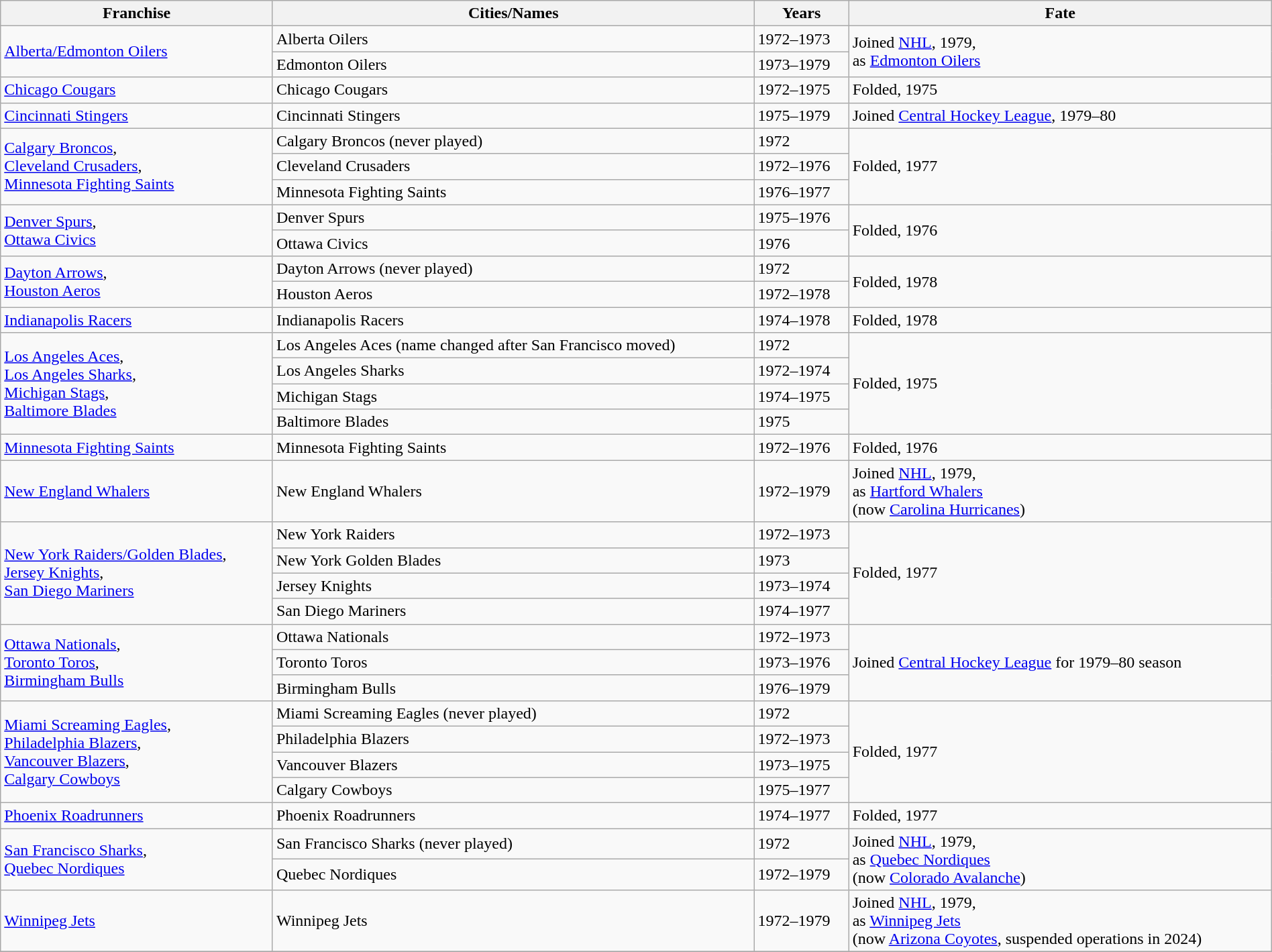<table class="wikitable" style="width:100%; text-align:left">
<tr>
<th>Franchise</th>
<th>Cities/Names</th>
<th>Years</th>
<th>Fate</th>
</tr>
<tr>
<td rowspan = 2><a href='#'>Alberta/Edmonton Oilers</a></td>
<td>Alberta Oilers</td>
<td>1972–1973</td>
<td rowspan = 2>Joined <a href='#'>NHL</a>, 1979,<br>as <a href='#'>Edmonton Oilers</a></td>
</tr>
<tr>
<td>Edmonton Oilers</td>
<td>1973–1979</td>
</tr>
<tr>
<td rowspan = 1><a href='#'>Chicago Cougars</a></td>
<td>Chicago Cougars</td>
<td>1972–1975</td>
<td rowspan = 1>Folded, 1975</td>
</tr>
<tr>
<td rowspan = 1><a href='#'>Cincinnati Stingers</a></td>
<td>Cincinnati Stingers</td>
<td>1975–1979</td>
<td rowspan = 1>Joined <a href='#'>Central Hockey League</a>, 1979–80</td>
</tr>
<tr>
<td rowspan = 3><a href='#'>Calgary Broncos</a>,<br><a href='#'>Cleveland Crusaders</a>,<br><a href='#'>Minnesota Fighting Saints</a></td>
<td>Calgary Broncos (never played)</td>
<td>1972</td>
<td rowspan = 3>Folded, 1977</td>
</tr>
<tr>
<td>Cleveland Crusaders</td>
<td>1972–1976</td>
</tr>
<tr>
<td>Minnesota Fighting Saints</td>
<td>1976–1977</td>
</tr>
<tr>
<td rowspan = 2><a href='#'>Denver Spurs</a>,<br><a href='#'>Ottawa Civics</a></td>
<td>Denver Spurs</td>
<td>1975–1976</td>
<td rowspan = 2>Folded, 1976</td>
</tr>
<tr>
<td>Ottawa Civics</td>
<td>1976</td>
</tr>
<tr>
<td rowspan = 2><a href='#'>Dayton Arrows</a>,<br><a href='#'>Houston Aeros</a></td>
<td>Dayton Arrows (never played)</td>
<td>1972</td>
<td rowspan = 2>Folded, 1978</td>
</tr>
<tr>
<td>Houston Aeros</td>
<td>1972–1978</td>
</tr>
<tr>
<td><a href='#'>Indianapolis Racers</a></td>
<td>Indianapolis Racers</td>
<td>1974–1978</td>
<td>Folded, 1978</td>
</tr>
<tr>
<td rowspan = 4><a href='#'>Los Angeles Aces</a>,<br><a href='#'>Los Angeles Sharks</a>,<br><a href='#'>Michigan Stags</a>,<br><a href='#'>Baltimore Blades</a></td>
<td>Los Angeles Aces (name changed after San Francisco moved)</td>
<td>1972</td>
<td rowspan = 4>Folded, 1975</td>
</tr>
<tr>
<td>Los Angeles Sharks</td>
<td>1972–1974</td>
</tr>
<tr>
<td>Michigan Stags</td>
<td>1974–1975</td>
</tr>
<tr>
<td>Baltimore Blades</td>
<td>1975</td>
</tr>
<tr>
<td><a href='#'>Minnesota Fighting Saints</a></td>
<td>Minnesota Fighting Saints</td>
<td>1972–1976</td>
<td>Folded, 1976</td>
</tr>
<tr>
<td><a href='#'>New England Whalers</a></td>
<td>New England Whalers</td>
<td>1972–1979</td>
<td>Joined <a href='#'>NHL</a>, 1979,<br>as <a href='#'>Hartford Whalers</a><br>(now <a href='#'>Carolina Hurricanes</a>)</td>
</tr>
<tr>
<td rowspan = 4><a href='#'>New York Raiders/Golden Blades</a>,<br><a href='#'>Jersey Knights</a>,<br><a href='#'>San Diego Mariners</a></td>
<td>New York Raiders</td>
<td>1972–1973</td>
<td rowspan = 4>Folded, 1977</td>
</tr>
<tr>
<td>New York Golden Blades</td>
<td>1973</td>
</tr>
<tr>
<td>Jersey Knights</td>
<td>1973–1974</td>
</tr>
<tr>
<td>San Diego Mariners</td>
<td>1974–1977</td>
</tr>
<tr>
<td rowspan = 3><a href='#'>Ottawa Nationals</a>,<br><a href='#'>Toronto Toros</a>,<br><a href='#'>Birmingham Bulls</a></td>
<td>Ottawa Nationals</td>
<td>1972–1973</td>
<td rowspan = 3>Joined <a href='#'>Central Hockey League</a> for 1979–80 season</td>
</tr>
<tr>
<td>Toronto Toros</td>
<td>1973–1976</td>
</tr>
<tr>
<td>Birmingham Bulls</td>
<td>1976–1979</td>
</tr>
<tr>
<td rowspan = 4><a href='#'>Miami Screaming Eagles</a>,<br><a href='#'>Philadelphia Blazers</a>,<br><a href='#'>Vancouver Blazers</a>,<br><a href='#'>Calgary Cowboys</a></td>
<td>Miami Screaming Eagles (never played)</td>
<td>1972</td>
<td rowspan = 4>Folded, 1977</td>
</tr>
<tr>
<td>Philadelphia Blazers</td>
<td>1972–1973</td>
</tr>
<tr>
<td>Vancouver Blazers</td>
<td>1973–1975</td>
</tr>
<tr>
<td>Calgary Cowboys</td>
<td>1975–1977</td>
</tr>
<tr>
<td><a href='#'>Phoenix Roadrunners</a></td>
<td>Phoenix Roadrunners</td>
<td>1974–1977</td>
<td>Folded, 1977</td>
</tr>
<tr>
<td rowspan = 2><a href='#'>San Francisco Sharks</a>,<br><a href='#'>Quebec Nordiques</a></td>
<td>San Francisco Sharks (never played)</td>
<td>1972</td>
<td rowspan = 2>Joined <a href='#'>NHL</a>, 1979,<br>as <a href='#'>Quebec Nordiques</a><br>(now <a href='#'>Colorado Avalanche</a>)</td>
</tr>
<tr>
<td>Quebec Nordiques</td>
<td>1972–1979</td>
</tr>
<tr>
<td><a href='#'>Winnipeg Jets</a></td>
<td>Winnipeg Jets</td>
<td>1972–1979</td>
<td>Joined <a href='#'>NHL</a>, 1979,<br>as <a href='#'>Winnipeg Jets</a><br>(now <a href='#'>Arizona Coyotes</a>, suspended operations in 2024)</td>
</tr>
<tr>
</tr>
</table>
